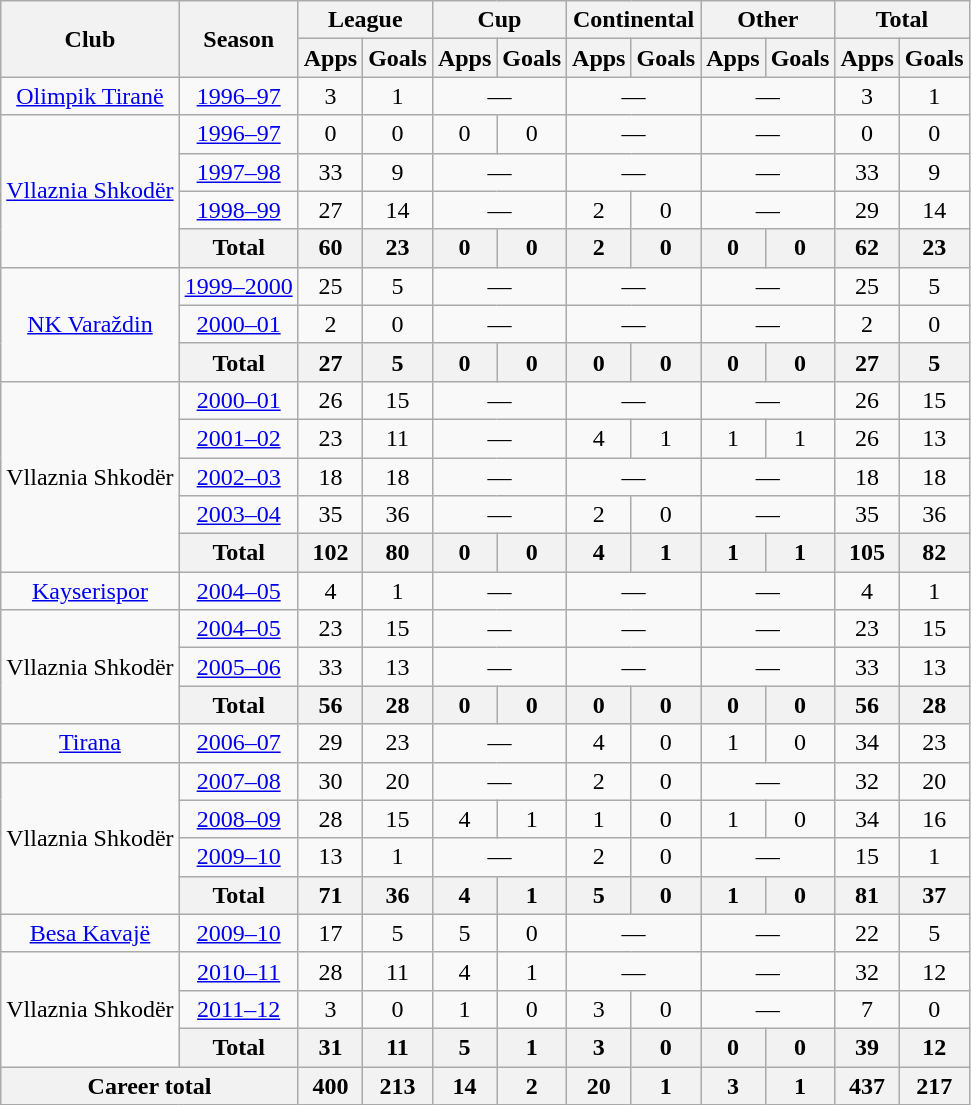<table class="wikitable" style="text-align:center">
<tr>
<th rowspan="2">Club</th>
<th rowspan="2">Season</th>
<th colspan="2">League</th>
<th colspan="2">Cup</th>
<th colspan="2">Continental</th>
<th colspan="2">Other</th>
<th colspan="2">Total</th>
</tr>
<tr>
<th>Apps</th>
<th>Goals</th>
<th>Apps</th>
<th>Goals</th>
<th>Apps</th>
<th>Goals</th>
<th>Apps</th>
<th>Goals</th>
<th>Apps</th>
<th>Goals</th>
</tr>
<tr>
<td><a href='#'>Olimpik Tiranë</a></td>
<td><a href='#'>1996–97</a></td>
<td>3</td>
<td>1</td>
<td colspan="2">—</td>
<td colspan="2">—</td>
<td colspan="2">—</td>
<td>3</td>
<td>1</td>
</tr>
<tr>
<td rowspan="4"><a href='#'>Vllaznia Shkodër</a></td>
<td><a href='#'>1996–97</a></td>
<td>0</td>
<td>0</td>
<td>0</td>
<td>0</td>
<td colspan="2">—</td>
<td colspan="2">—</td>
<td>0</td>
<td>0</td>
</tr>
<tr>
<td><a href='#'>1997–98</a></td>
<td>33</td>
<td>9</td>
<td colspan="2">—</td>
<td colspan="2">—</td>
<td colspan="2">—</td>
<td>33</td>
<td>9</td>
</tr>
<tr>
<td><a href='#'>1998–99</a></td>
<td>27</td>
<td>14</td>
<td colspan="2">—</td>
<td>2</td>
<td>0</td>
<td colspan="2">—</td>
<td>29</td>
<td>14</td>
</tr>
<tr>
<th>Total</th>
<th>60</th>
<th>23</th>
<th>0</th>
<th>0</th>
<th>2</th>
<th>0</th>
<th>0</th>
<th>0</th>
<th>62</th>
<th>23</th>
</tr>
<tr>
<td rowspan="3"><a href='#'>NK Varaždin</a></td>
<td><a href='#'>1999–2000</a></td>
<td>25</td>
<td>5</td>
<td colspan="2">—</td>
<td colspan="2">—</td>
<td colspan="2">—</td>
<td>25</td>
<td>5</td>
</tr>
<tr>
<td><a href='#'>2000–01</a></td>
<td>2</td>
<td>0</td>
<td colspan="2">—</td>
<td colspan="2">—</td>
<td colspan="2">—</td>
<td>2</td>
<td>0</td>
</tr>
<tr>
<th>Total</th>
<th>27</th>
<th>5</th>
<th>0</th>
<th>0</th>
<th>0</th>
<th>0</th>
<th>0</th>
<th>0</th>
<th>27</th>
<th>5</th>
</tr>
<tr>
<td rowspan="5">Vllaznia Shkodër</td>
<td><a href='#'>2000–01</a></td>
<td>26</td>
<td>15</td>
<td colspan="2">—</td>
<td colspan="2">—</td>
<td colspan="2">—</td>
<td>26</td>
<td>15</td>
</tr>
<tr>
<td><a href='#'>2001–02</a></td>
<td>23</td>
<td>11</td>
<td colspan="2">—</td>
<td>4</td>
<td>1</td>
<td>1</td>
<td>1</td>
<td>26</td>
<td>13</td>
</tr>
<tr>
<td><a href='#'>2002–03</a></td>
<td>18</td>
<td>18</td>
<td colspan="2">—</td>
<td colspan="2">—</td>
<td colspan="2">—</td>
<td>18</td>
<td>18</td>
</tr>
<tr>
<td><a href='#'>2003–04</a></td>
<td>35</td>
<td>36</td>
<td colspan="2">—</td>
<td>2</td>
<td>0</td>
<td colspan="2">—</td>
<td>35</td>
<td>36</td>
</tr>
<tr>
<th>Total</th>
<th>102</th>
<th>80</th>
<th>0</th>
<th>0</th>
<th>4</th>
<th>1</th>
<th>1</th>
<th>1</th>
<th>105</th>
<th>82</th>
</tr>
<tr>
<td><a href='#'>Kayserispor</a></td>
<td><a href='#'>2004–05</a></td>
<td>4</td>
<td>1</td>
<td colspan="2">—</td>
<td colspan="2">—</td>
<td colspan="2">—</td>
<td>4</td>
<td>1</td>
</tr>
<tr>
<td rowspan="3">Vllaznia Shkodër</td>
<td><a href='#'>2004–05</a></td>
<td>23</td>
<td>15</td>
<td colspan="2">—</td>
<td colspan="2">—</td>
<td colspan="2">—</td>
<td>23</td>
<td>15</td>
</tr>
<tr>
<td><a href='#'>2005–06</a></td>
<td>33</td>
<td>13</td>
<td colspan="2">—</td>
<td colspan="2">—</td>
<td colspan="2">—</td>
<td>33</td>
<td>13</td>
</tr>
<tr>
<th>Total</th>
<th>56</th>
<th>28</th>
<th>0</th>
<th>0</th>
<th>0</th>
<th>0</th>
<th>0</th>
<th>0</th>
<th>56</th>
<th>28</th>
</tr>
<tr>
<td><a href='#'>Tirana</a></td>
<td><a href='#'>2006–07</a></td>
<td>29</td>
<td>23</td>
<td colspan="2">—</td>
<td>4</td>
<td>0</td>
<td>1</td>
<td>0</td>
<td>34</td>
<td>23</td>
</tr>
<tr>
<td rowspan="4">Vllaznia Shkodër</td>
<td><a href='#'>2007–08</a></td>
<td>30</td>
<td>20</td>
<td colspan="2">—</td>
<td>2</td>
<td>0</td>
<td colspan="2">—</td>
<td>32</td>
<td>20</td>
</tr>
<tr>
<td><a href='#'>2008–09</a></td>
<td>28</td>
<td>15</td>
<td>4</td>
<td>1</td>
<td>1</td>
<td>0</td>
<td>1</td>
<td>0</td>
<td>34</td>
<td>16</td>
</tr>
<tr>
<td><a href='#'>2009–10</a></td>
<td>13</td>
<td>1</td>
<td colspan="2">—</td>
<td>2</td>
<td>0</td>
<td colspan="2">—</td>
<td>15</td>
<td>1</td>
</tr>
<tr>
<th>Total</th>
<th>71</th>
<th>36</th>
<th>4</th>
<th>1</th>
<th>5</th>
<th>0</th>
<th>1</th>
<th>0</th>
<th>81</th>
<th>37</th>
</tr>
<tr>
<td><a href='#'>Besa Kavajë</a></td>
<td><a href='#'>2009–10</a></td>
<td>17</td>
<td>5</td>
<td>5</td>
<td>0</td>
<td colspan="2">—</td>
<td colspan="2">—</td>
<td>22</td>
<td>5</td>
</tr>
<tr>
<td rowspan="3">Vllaznia Shkodër</td>
<td><a href='#'>2010–11</a></td>
<td>28</td>
<td>11</td>
<td>4</td>
<td>1</td>
<td colspan="2">—</td>
<td colspan="2">—</td>
<td>32</td>
<td>12</td>
</tr>
<tr>
<td><a href='#'>2011–12</a></td>
<td>3</td>
<td>0</td>
<td>1</td>
<td>0</td>
<td>3</td>
<td>0</td>
<td colspan="2">—</td>
<td>7</td>
<td>0</td>
</tr>
<tr>
<th>Total</th>
<th>31</th>
<th>11</th>
<th>5</th>
<th>1</th>
<th>3</th>
<th>0</th>
<th>0</th>
<th>0</th>
<th>39</th>
<th>12</th>
</tr>
<tr>
<th colspan="2">Career total</th>
<th>400</th>
<th>213</th>
<th>14</th>
<th>2</th>
<th>20</th>
<th>1</th>
<th>3</th>
<th>1</th>
<th>437</th>
<th>217</th>
</tr>
</table>
